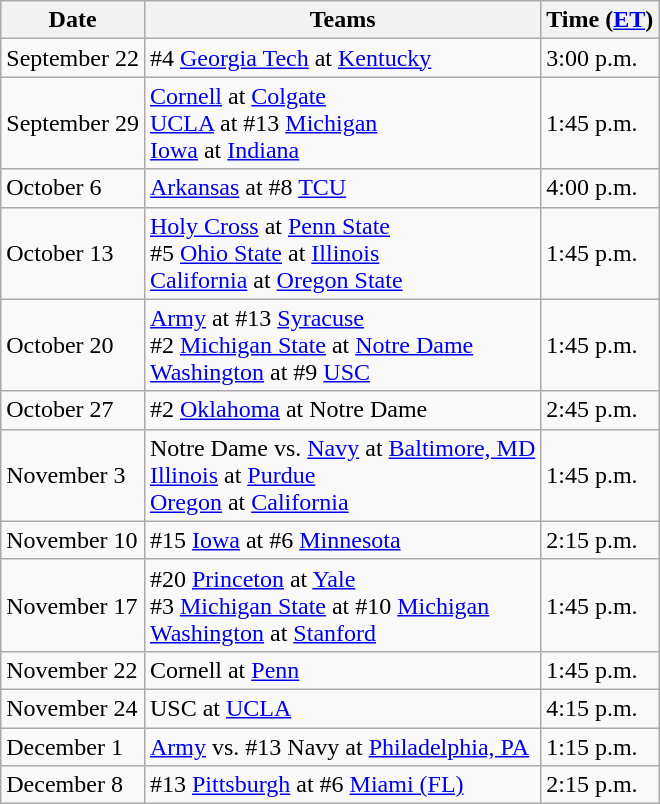<table class="wikitable">
<tr>
<th>Date</th>
<th>Teams</th>
<th>Time (<a href='#'>ET</a>)</th>
</tr>
<tr>
<td>September 22</td>
<td>#4 <a href='#'>Georgia Tech</a> at <a href='#'>Kentucky</a></td>
<td>3:00 p.m.</td>
</tr>
<tr>
<td>September 29</td>
<td><a href='#'>Cornell</a> at <a href='#'>Colgate</a><br><a href='#'>UCLA</a> at #13 <a href='#'>Michigan</a><br><a href='#'>Iowa</a> at <a href='#'>Indiana</a></td>
<td>1:45 p.m.</td>
</tr>
<tr>
<td>October 6</td>
<td><a href='#'>Arkansas</a> at #8 <a href='#'>TCU</a></td>
<td>4:00 p.m.</td>
</tr>
<tr>
<td>October 13</td>
<td><a href='#'>Holy Cross</a> at <a href='#'>Penn State</a><br>#5 <a href='#'>Ohio State</a> at <a href='#'>Illinois</a><br><a href='#'>California</a> at <a href='#'>Oregon State</a></td>
<td>1:45 p.m.</td>
</tr>
<tr>
<td>October 20</td>
<td><a href='#'>Army</a> at #13 <a href='#'>Syracuse</a><br>#2 <a href='#'>Michigan State</a> at <a href='#'>Notre Dame</a><br><a href='#'>Washington</a> at #9 <a href='#'>USC</a></td>
<td>1:45 p.m.</td>
</tr>
<tr>
<td>October 27</td>
<td>#2 <a href='#'>Oklahoma</a> at Notre Dame</td>
<td>2:45 p.m.</td>
</tr>
<tr>
<td>November 3</td>
<td>Notre Dame vs. <a href='#'>Navy</a> at <a href='#'>Baltimore, MD</a><br><a href='#'>Illinois</a> at <a href='#'>Purdue</a><br><a href='#'>Oregon</a> at <a href='#'>California</a></td>
<td>1:45 p.m.</td>
</tr>
<tr>
<td>November 10</td>
<td>#15 <a href='#'>Iowa</a> at #6 <a href='#'>Minnesota</a></td>
<td>2:15 p.m.</td>
</tr>
<tr>
<td>November 17</td>
<td>#20 <a href='#'>Princeton</a> at <a href='#'>Yale</a><br>#3 <a href='#'>Michigan State</a> at #10 <a href='#'>Michigan</a><br><a href='#'>Washington</a> at <a href='#'>Stanford</a></td>
<td>1:45 p.m.</td>
</tr>
<tr>
<td>November 22</td>
<td>Cornell at <a href='#'>Penn</a></td>
<td>1:45 p.m.</td>
</tr>
<tr>
<td>November 24</td>
<td>USC at <a href='#'>UCLA</a></td>
<td>4:15 p.m.</td>
</tr>
<tr>
<td>December 1</td>
<td><a href='#'>Army</a> vs. #13 Navy at <a href='#'>Philadelphia, PA</a></td>
<td>1:15 p.m.</td>
</tr>
<tr>
<td>December 8</td>
<td>#13 <a href='#'>Pittsburgh</a> at #6 <a href='#'>Miami (FL)</a></td>
<td>2:15 p.m.</td>
</tr>
</table>
